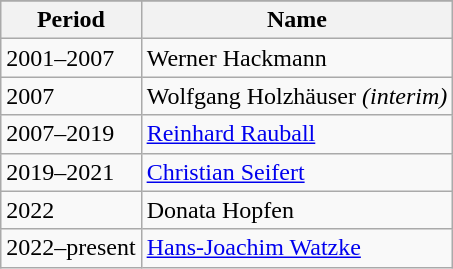<table class="wikitable">
<tr>
</tr>
<tr>
<th>Period</th>
<th>Name</th>
</tr>
<tr>
<td>2001–2007</td>
<td>Werner Hackmann</td>
</tr>
<tr>
<td>2007</td>
<td>Wolfgang Holzhäuser <em>(interim)</em></td>
</tr>
<tr>
<td>2007–2019</td>
<td><a href='#'>Reinhard Rauball</a></td>
</tr>
<tr>
<td>2019–2021</td>
<td><a href='#'>Christian Seifert</a></td>
</tr>
<tr>
<td>2022</td>
<td>Donata Hopfen</td>
</tr>
<tr>
<td>2022–present</td>
<td><a href='#'>Hans-Joachim Watzke</a></td>
</tr>
</table>
